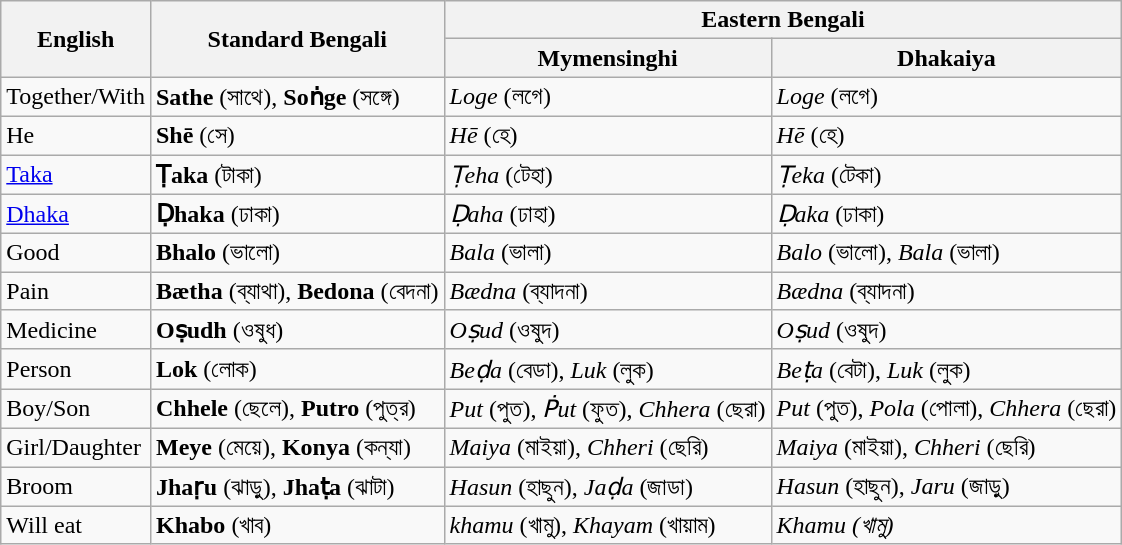<table class="wikitable">
<tr>
<th rowspan="2">English</th>
<th rowspan="2">Standard Bengali</th>
<th colspan="3">Eastern Bengali</th>
</tr>
<tr>
<th>Mymensinghi</th>
<th>Dhakaiya</th>
</tr>
<tr>
<td>Together/With</td>
<td><strong>Sathe</strong> (সাথে), <strong>Soṅge</strong> (সঙ্গে)</td>
<td><em>Loge</em> (লগে)</td>
<td><em>Loge</em> (লগে)</td>
</tr>
<tr>
<td>He</td>
<td><strong>Shē</strong> (সে)</td>
<td><em>Hē</em> (হে)</td>
<td><em>Hē</em> (হে)</td>
</tr>
<tr>
<td><a href='#'>Taka</a></td>
<td><strong>Ṭaka</strong> (টাকা)</td>
<td><em>Ṭeha</em> (টেহা)</td>
<td><em>Ṭeka</em> (টেকা)</td>
</tr>
<tr>
<td><a href='#'>Dhaka</a></td>
<td><strong>Ḍhaka</strong> (ঢাকা)</td>
<td><em>Ḍaha</em> (ঢাহা)</td>
<td><em>Ḍaka</em> (ঢাকা)</td>
</tr>
<tr>
<td>Good</td>
<td><strong>Bhalo</strong> (ভালো)</td>
<td><em>Bala</em> (ভালা)</td>
<td><em>Balo</em> (ভালো), <em>Bala</em> (ভালা)</td>
</tr>
<tr>
<td>Pain</td>
<td><strong>Bætha</strong> (ব্যাথা), <strong>Bedona</strong> (বেদনা)</td>
<td><em>Bædna</em> (ব্যাদনা)</td>
<td><em>Bædna</em> (ব্যাদনা)</td>
</tr>
<tr>
<td>Medicine</td>
<td><strong>Oṣudh</strong> (ওষুধ)</td>
<td><em>Oṣud</em> (ওষুদ)</td>
<td><em>Oṣud</em> (ওষুদ)</td>
</tr>
<tr>
<td>Person</td>
<td><strong>Lok</strong> (লোক)</td>
<td><em>Beḍa</em> (বেডা), <em>Luk</em> (লুক)</td>
<td><em>Beṭa</em> (বেটা), <em>Luk</em> (লুক)</td>
</tr>
<tr>
<td>Boy/Son</td>
<td><strong>Chhele</strong> (ছেলে), <strong>Putro</strong> (পুত্র)</td>
<td><em>Put</em> (পুত), <em>Ṗut</em> (ফুত), <em>Chhera</em> (ছেরা)</td>
<td><em>Put</em> (পুত), <em>Pola</em> (পোলা), <em>Chhera</em> (ছেরা)</td>
</tr>
<tr>
<td>Girl/Daughter</td>
<td><strong>Meye</strong>  (মেয়ে), <strong>Konya</strong> (কন্যা)</td>
<td><em>Maiya</em> (মাইয়া), <em>Chheri</em> (ছেরি)</td>
<td><em>Maiya</em> (মাইয়া), <em>Chheri</em> (ছেরি)</td>
</tr>
<tr>
<td>Broom</td>
<td><strong>Jhaṛu</strong> (ঝাড়ু), <strong>Jhaṭa</strong> (ঝাটা)</td>
<td><em>Hasun</em> (হাছুন), <em>Jaḍa</em> (জাডা)</td>
<td><em>Hasun</em> (হাছুন), <em>Jaru</em> (জাড়ু)</td>
</tr>
<tr>
<td>Will eat</td>
<td><strong>Khabo</strong> (খাব)</td>
<td><em>khamu</em> (খামু), <em>Khayam</em> (খায়াম)</td>
<td><em>Khamu (খামু)</em></td>
</tr>
</table>
